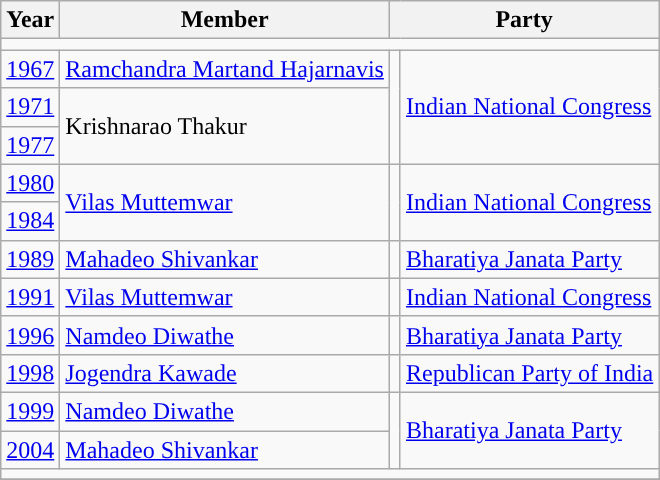<table class="wikitable">
<tr>
<th>Year</th>
<th>Member</th>
<th colspan="2">Party</th>
</tr>
<tr>
<td colspan="4"></td>
</tr>
<tr>
<td><a href='#'>1967</a></td>
<td><a href='#'>Ramchandra Martand Hajarnavis</a></td>
<td rowspan="3" style="background-color: "></td>
<td rowspan="3"><a href='#'>Indian National Congress</a></td>
</tr>
<tr>
<td><a href='#'>1971</a></td>
<td rowspan="2">Krishnarao Thakur</td>
</tr>
<tr>
<td><a href='#'>1977</a></td>
</tr>
<tr>
<td><a href='#'>1980</a></td>
<td rowspan="2"><a href='#'>Vilas Muttemwar</a></td>
<td rowspan="2" style="background-color: "></td>
<td rowspan="2"><a href='#'>Indian National Congress</a></td>
</tr>
<tr>
<td><a href='#'>1984</a></td>
</tr>
<tr>
<td><a href='#'>1989</a></td>
<td><a href='#'>Mahadeo Shivankar</a></td>
<td style="background-color: "></td>
<td><a href='#'>Bharatiya Janata Party</a></td>
</tr>
<tr>
<td><a href='#'>1991</a></td>
<td><a href='#'>Vilas Muttemwar</a></td>
<td style="background-color: "></td>
<td><a href='#'>Indian National Congress</a></td>
</tr>
<tr>
<td><a href='#'>1996</a></td>
<td><a href='#'>Namdeo Diwathe</a></td>
<td style="background-color: "></td>
<td><a href='#'>Bharatiya Janata Party</a></td>
</tr>
<tr>
<td><a href='#'>1998</a></td>
<td><a href='#'>Jogendra Kawade</a></td>
<td style="background-color: "></td>
<td><a href='#'>Republican Party of India</a></td>
</tr>
<tr>
<td><a href='#'>1999</a></td>
<td><a href='#'>Namdeo Diwathe</a></td>
<td rowspan="2" style="background-color: "></td>
<td rowspan="2"><a href='#'>Bharatiya Janata Party</a></td>
</tr>
<tr>
<td><a href='#'>2004</a></td>
<td><a href='#'>Mahadeo Shivankar</a></td>
</tr>
<tr>
<td colspan="4"></td>
</tr>
<tr>
</tr>
</table>
